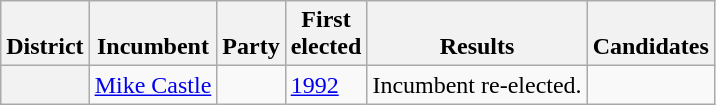<table class=wikitable>
<tr valign=bottom>
<th>District</th>
<th>Incumbent</th>
<th>Party</th>
<th>First<br>elected</th>
<th>Results</th>
<th>Candidates</th>
</tr>
<tr>
<th></th>
<td><a href='#'>Mike Castle</a></td>
<td></td>
<td><a href='#'>1992</a></td>
<td>Incumbent re-elected.</td>
<td nowrap></td>
</tr>
</table>
